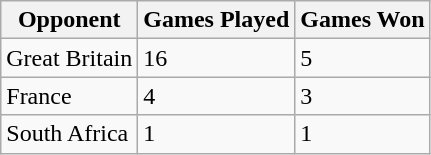<table class="wikitable">
<tr>
<th>Opponent</th>
<th>Games Played</th>
<th>Games Won</th>
</tr>
<tr>
<td>Great Britain</td>
<td>16</td>
<td>5</td>
</tr>
<tr>
<td>France</td>
<td>4</td>
<td>3</td>
</tr>
<tr>
<td>South Africa</td>
<td>1</td>
<td>1</td>
</tr>
</table>
